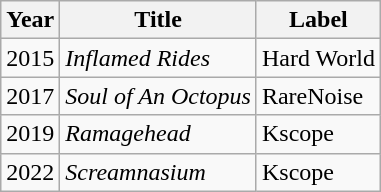<table class="wikitable">
<tr>
<th>Year</th>
<th>Title</th>
<th>Label</th>
</tr>
<tr>
<td>2015</td>
<td><em>Inflamed Rides</em></td>
<td>Hard World</td>
</tr>
<tr>
<td>2017</td>
<td><em>Soul of An Octopus</em></td>
<td>RareNoise</td>
</tr>
<tr>
<td>2019</td>
<td><em>Ramagehead</em></td>
<td>Kscope</td>
</tr>
<tr>
<td>2022</td>
<td><em>Screamnasium</em></td>
<td>Kscope</td>
</tr>
</table>
